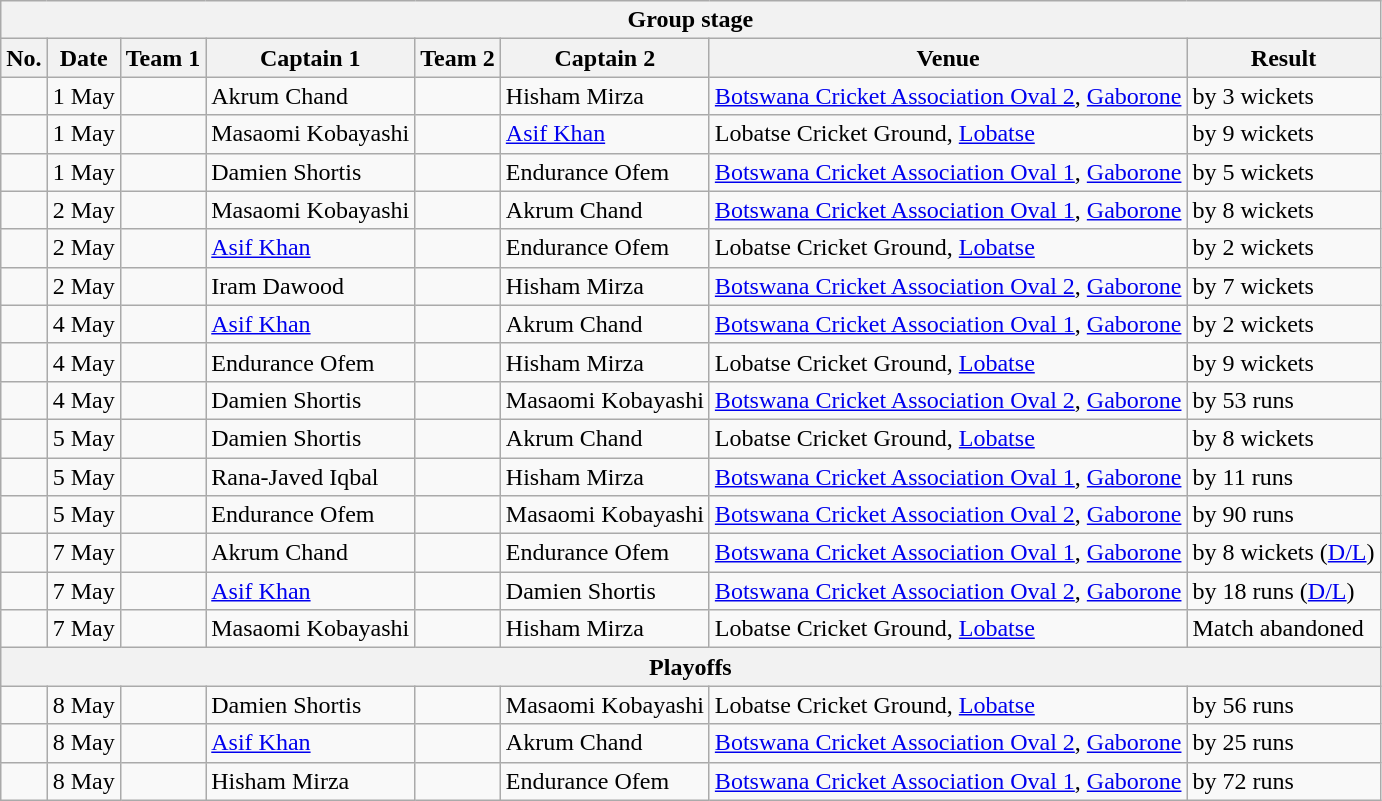<table class="wikitable">
<tr>
<th colspan="8">Group stage</th>
</tr>
<tr>
<th>No.</th>
<th>Date</th>
<th>Team 1</th>
<th>Captain 1</th>
<th>Team 2</th>
<th>Captain 2</th>
<th>Venue</th>
<th>Result</th>
</tr>
<tr>
<td></td>
<td>1 May</td>
<td></td>
<td>Akrum Chand</td>
<td></td>
<td>Hisham Mirza</td>
<td><a href='#'>Botswana Cricket Association Oval 2</a>, <a href='#'>Gaborone</a></td>
<td> by 3 wickets</td>
</tr>
<tr>
<td></td>
<td>1 May</td>
<td></td>
<td>Masaomi Kobayashi</td>
<td></td>
<td><a href='#'>Asif Khan</a></td>
<td>Lobatse Cricket Ground, <a href='#'>Lobatse</a></td>
<td> by 9 wickets</td>
</tr>
<tr>
<td></td>
<td>1 May</td>
<td></td>
<td>Damien Shortis</td>
<td></td>
<td>Endurance Ofem</td>
<td><a href='#'>Botswana Cricket Association Oval 1</a>, <a href='#'>Gaborone</a></td>
<td> by 5 wickets</td>
</tr>
<tr>
<td></td>
<td>2 May</td>
<td></td>
<td>Masaomi Kobayashi</td>
<td></td>
<td>Akrum Chand</td>
<td><a href='#'>Botswana Cricket Association Oval 1</a>, <a href='#'>Gaborone</a></td>
<td> by 8 wickets</td>
</tr>
<tr>
<td></td>
<td>2 May</td>
<td></td>
<td><a href='#'>Asif Khan</a></td>
<td></td>
<td>Endurance Ofem</td>
<td>Lobatse Cricket Ground, <a href='#'>Lobatse</a></td>
<td> by 2 wickets</td>
</tr>
<tr>
<td></td>
<td>2 May</td>
<td></td>
<td>Iram Dawood</td>
<td></td>
<td>Hisham Mirza</td>
<td><a href='#'>Botswana Cricket Association Oval 2</a>, <a href='#'>Gaborone</a></td>
<td> by 7 wickets</td>
</tr>
<tr>
<td></td>
<td>4 May</td>
<td></td>
<td><a href='#'>Asif Khan</a></td>
<td></td>
<td>Akrum Chand</td>
<td><a href='#'>Botswana Cricket Association Oval 1</a>, <a href='#'>Gaborone</a></td>
<td> by 2 wickets</td>
</tr>
<tr>
<td></td>
<td>4 May</td>
<td></td>
<td>Endurance Ofem</td>
<td></td>
<td>Hisham Mirza</td>
<td>Lobatse Cricket Ground, <a href='#'>Lobatse</a></td>
<td> by 9 wickets</td>
</tr>
<tr>
<td></td>
<td>4 May</td>
<td></td>
<td>Damien Shortis</td>
<td></td>
<td>Masaomi Kobayashi</td>
<td><a href='#'>Botswana Cricket Association Oval 2</a>, <a href='#'>Gaborone</a></td>
<td> by 53 runs</td>
</tr>
<tr>
<td></td>
<td>5 May</td>
<td></td>
<td>Damien Shortis</td>
<td></td>
<td>Akrum Chand</td>
<td>Lobatse Cricket Ground, <a href='#'>Lobatse</a></td>
<td> by 8 wickets</td>
</tr>
<tr>
<td></td>
<td>5 May</td>
<td></td>
<td>Rana-Javed Iqbal</td>
<td></td>
<td>Hisham Mirza</td>
<td><a href='#'>Botswana Cricket Association Oval 1</a>, <a href='#'>Gaborone</a></td>
<td> by 11 runs</td>
</tr>
<tr>
<td></td>
<td>5 May</td>
<td></td>
<td>Endurance Ofem</td>
<td></td>
<td>Masaomi Kobayashi</td>
<td><a href='#'>Botswana Cricket Association Oval 2</a>, <a href='#'>Gaborone</a></td>
<td> by 90 runs</td>
</tr>
<tr>
<td></td>
<td>7 May</td>
<td></td>
<td>Akrum Chand</td>
<td></td>
<td>Endurance Ofem</td>
<td><a href='#'>Botswana Cricket Association Oval 1</a>, <a href='#'>Gaborone</a></td>
<td> by 8 wickets (<a href='#'>D/L</a>)</td>
</tr>
<tr>
<td></td>
<td>7 May</td>
<td></td>
<td><a href='#'>Asif Khan</a></td>
<td></td>
<td>Damien Shortis</td>
<td><a href='#'>Botswana Cricket Association Oval 2</a>, <a href='#'>Gaborone</a></td>
<td> by 18 runs (<a href='#'>D/L</a>)</td>
</tr>
<tr>
<td></td>
<td>7 May</td>
<td></td>
<td>Masaomi Kobayashi</td>
<td></td>
<td>Hisham Mirza</td>
<td>Lobatse Cricket Ground, <a href='#'>Lobatse</a></td>
<td>Match abandoned</td>
</tr>
<tr>
<th colspan="8">Playoffs</th>
</tr>
<tr>
<td></td>
<td>8 May</td>
<td></td>
<td>Damien Shortis</td>
<td></td>
<td>Masaomi Kobayashi</td>
<td>Lobatse Cricket Ground, <a href='#'>Lobatse</a></td>
<td> by 56 runs</td>
</tr>
<tr>
<td></td>
<td>8 May</td>
<td></td>
<td><a href='#'>Asif Khan</a></td>
<td></td>
<td>Akrum Chand</td>
<td><a href='#'>Botswana Cricket Association Oval 2</a>, <a href='#'>Gaborone</a></td>
<td> by 25 runs</td>
</tr>
<tr>
<td></td>
<td>8 May</td>
<td></td>
<td>Hisham Mirza</td>
<td></td>
<td>Endurance Ofem</td>
<td><a href='#'>Botswana Cricket Association Oval 1</a>, <a href='#'>Gaborone</a></td>
<td> by 72 runs</td>
</tr>
</table>
